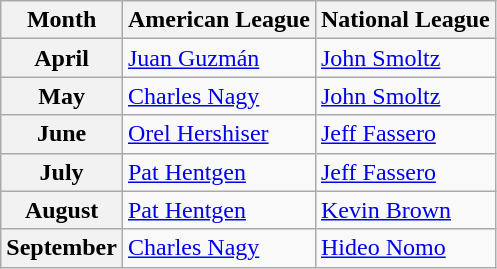<table class="wikitable">
<tr>
<th>Month</th>
<th>American League</th>
<th>National League</th>
</tr>
<tr>
<th>April</th>
<td><a href='#'>Juan Guzmán</a></td>
<td><a href='#'>John Smoltz</a></td>
</tr>
<tr>
<th>May</th>
<td><a href='#'>Charles Nagy</a></td>
<td><a href='#'>John Smoltz</a></td>
</tr>
<tr>
<th>June</th>
<td><a href='#'>Orel Hershiser</a></td>
<td><a href='#'>Jeff Fassero</a></td>
</tr>
<tr>
<th>July</th>
<td><a href='#'>Pat Hentgen</a></td>
<td><a href='#'>Jeff Fassero</a></td>
</tr>
<tr>
<th>August</th>
<td><a href='#'>Pat Hentgen</a></td>
<td><a href='#'>Kevin Brown</a></td>
</tr>
<tr>
<th>September</th>
<td><a href='#'>Charles Nagy</a></td>
<td><a href='#'>Hideo Nomo</a></td>
</tr>
</table>
